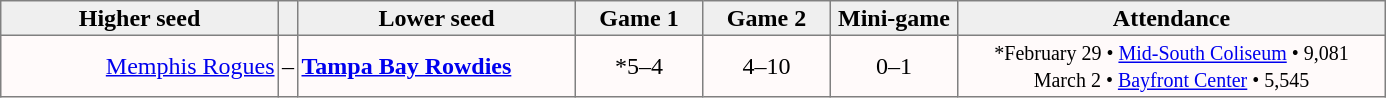<table style=border-collapse:collapse border=1 cellspacing=0 cellpadding=2>
<tr align=center bgcolor=#efefef>
<th width=180>Higher seed</th>
<th width=5></th>
<th width=180>Lower seed</th>
<th width=80>Game 1</th>
<th width=80>Game 2</th>
<th width=80>Mini-game</th>
<td width=280><strong>Attendance</strong></td>
</tr>
<tr align=center bgcolor=fffafa>
<td align=right><a href='#'>Memphis Rogues</a></td>
<td>–</td>
<td align=left><strong><a href='#'>Tampa Bay Rowdies</a></strong></td>
<td>*5–4</td>
<td>4–10</td>
<td>0–1</td>
<td><small>*February 29 • <a href='#'>Mid-South Coliseum</a> • 9,081<br>March 2 • <a href='#'>Bayfront Center</a> • 5,545</small></td>
</tr>
</table>
